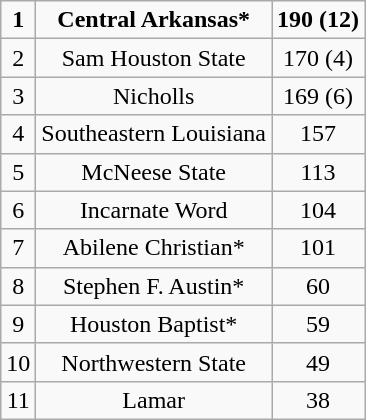<table class="wikitable">
<tr align="center">
<td><strong>1</strong></td>
<td><strong>Central Arkansas*</strong></td>
<td><strong>190 (12)</strong></td>
</tr>
<tr align="center">
<td>2</td>
<td>Sam Houston State</td>
<td>170 (4)</td>
</tr>
<tr align="center">
<td>3</td>
<td>Nicholls</td>
<td>169 (6)</td>
</tr>
<tr align="center">
<td>4</td>
<td>Southeastern Louisiana</td>
<td>157</td>
</tr>
<tr align="center">
<td>5</td>
<td>McNeese State</td>
<td>113</td>
</tr>
<tr align="center">
<td>6</td>
<td>Incarnate Word</td>
<td>104</td>
</tr>
<tr align="center">
<td>7</td>
<td>Abilene Christian*</td>
<td>101</td>
</tr>
<tr align="center">
<td>8</td>
<td>Stephen F. Austin*</td>
<td>60</td>
</tr>
<tr align="center">
<td>9</td>
<td>Houston Baptist*</td>
<td>59</td>
</tr>
<tr align="center">
<td>10</td>
<td>Northwestern State</td>
<td>49</td>
</tr>
<tr align="center">
<td>11</td>
<td>Lamar</td>
<td>38</td>
</tr>
</table>
